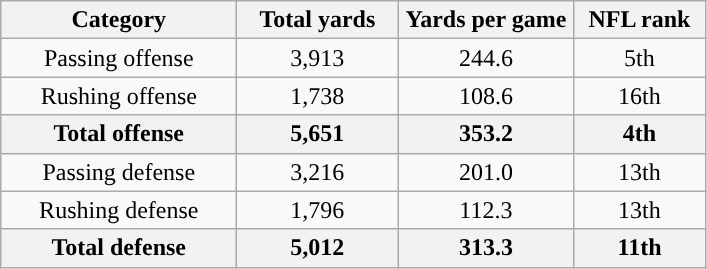<table class="wikitable" style="text-align:center">
<tr>
<th width=150px>Category</th>
<th width=100px>Total yards</th>
<th width=110px>Yards per game</th>
<th width=80px>NFL rank<br></th>
</tr>
<tr>
<td>Passing offense</td>
<td>3,913</td>
<td>244.6</td>
<td>5th</td>
</tr>
<tr>
<td>Rushing offense</td>
<td>1,738</td>
<td>108.6</td>
<td>16th</td>
</tr>
<tr>
<th>Total offense</th>
<th>5,651</th>
<th>353.2</th>
<th>4th</th>
</tr>
<tr>
<td>Passing defense</td>
<td>3,216</td>
<td>201.0</td>
<td>13th</td>
</tr>
<tr>
<td>Rushing defense</td>
<td>1,796</td>
<td>112.3</td>
<td>13th</td>
</tr>
<tr>
<th>Total defense</th>
<th>5,012</th>
<th>313.3</th>
<th>11th</th>
</tr>
</table>
